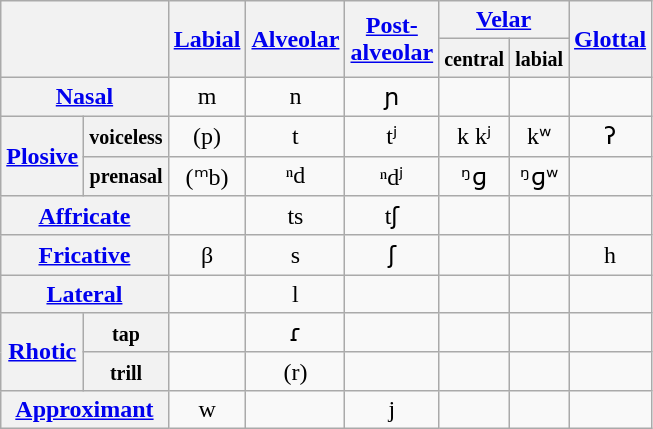<table class="wikitable" style="text-align:center">
<tr>
<th colspan="2" rowspan="2"></th>
<th rowspan="2"><a href='#'>Labial</a></th>
<th rowspan="2"><a href='#'>Alveolar</a></th>
<th rowspan="2"><a href='#'>Post-<br>alveolar</a></th>
<th colspan="2"><a href='#'>Velar</a></th>
<th rowspan="2"><a href='#'>Glottal</a></th>
</tr>
<tr>
<th><small>central</small></th>
<th><small>labial</small></th>
</tr>
<tr align="center">
<th colspan="2"><a href='#'>Nasal</a></th>
<td>m</td>
<td>n</td>
<td>ɲ</td>
<td></td>
<td></td>
<td></td>
</tr>
<tr align="center">
<th rowspan="2"><a href='#'>Plosive</a></th>
<th><small>voiceless</small></th>
<td>(p)</td>
<td>t</td>
<td>tʲ</td>
<td>k kʲ</td>
<td>kʷ</td>
<td>ʔ</td>
</tr>
<tr>
<th><small>prenasal</small></th>
<td>(ᵐb)</td>
<td>ⁿd</td>
<td>ⁿdʲ</td>
<td>ᵑɡ</td>
<td>ᵑɡʷ</td>
<td></td>
</tr>
<tr>
<th colspan="2"><a href='#'>Affricate</a></th>
<td></td>
<td>ts</td>
<td>tʃ</td>
<td></td>
<td></td>
<td></td>
</tr>
<tr align="center">
<th colspan="2"><a href='#'>Fricative</a></th>
<td>β</td>
<td>s</td>
<td>ʃ</td>
<td></td>
<td></td>
<td>h</td>
</tr>
<tr>
<th colspan="2"><a href='#'>Lateral</a></th>
<td></td>
<td>l</td>
<td></td>
<td></td>
<td></td>
<td></td>
</tr>
<tr>
<th rowspan="2"><a href='#'>Rhotic</a></th>
<th><small>tap</small></th>
<td></td>
<td>ɾ</td>
<td></td>
<td></td>
<td></td>
<td></td>
</tr>
<tr>
<th><small>trill</small></th>
<td></td>
<td>(r)</td>
<td></td>
<td></td>
<td></td>
<td></td>
</tr>
<tr align="center">
<th colspan="2"><a href='#'>Approximant</a></th>
<td>w</td>
<td></td>
<td>j</td>
<td></td>
<td></td>
<td></td>
</tr>
</table>
